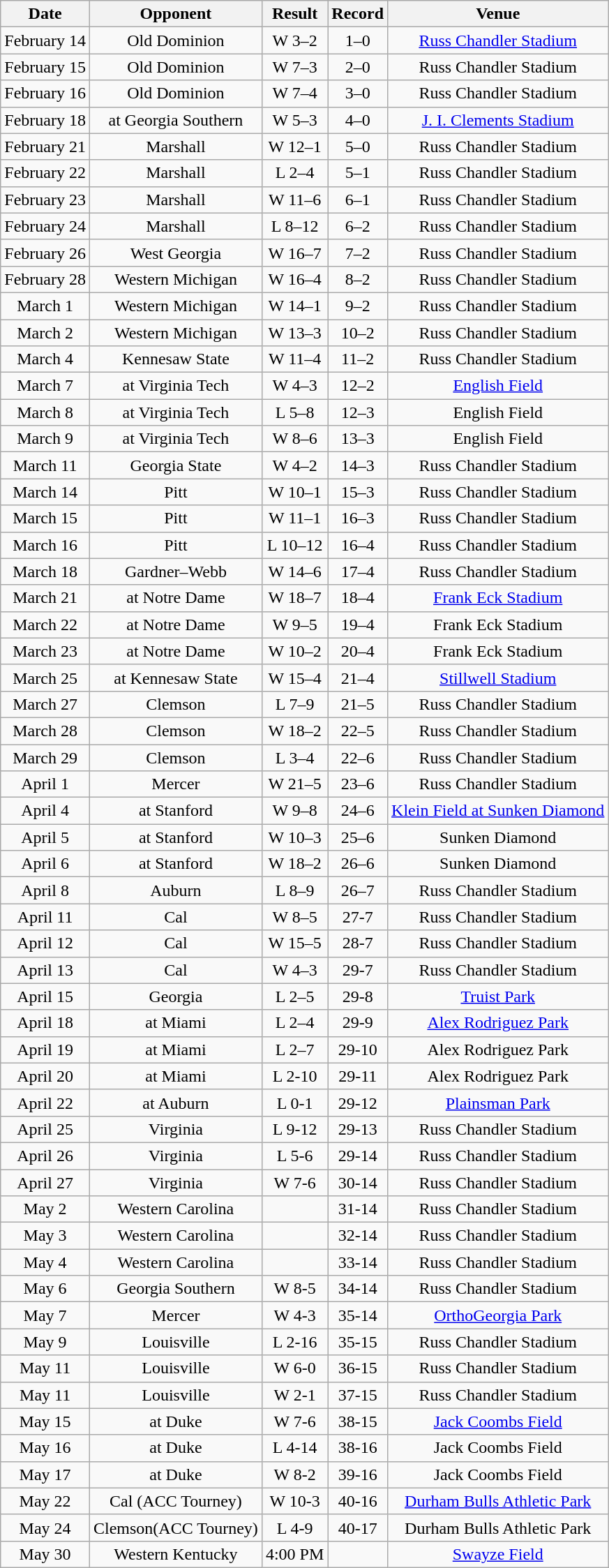<table class="wikitable" style="text-align:center;">
<tr>
<th>Date</th>
<th>Opponent</th>
<th>Result</th>
<th>Record</th>
<th>Venue</th>
</tr>
<tr>
<td>February 14</td>
<td>Old Dominion</td>
<td>W 3–2</td>
<td>1–0</td>
<td><a href='#'>Russ Chandler Stadium</a></td>
</tr>
<tr>
<td>February 15</td>
<td>Old Dominion</td>
<td>W 7–3</td>
<td>2–0</td>
<td>Russ Chandler Stadium</td>
</tr>
<tr>
<td>February 16</td>
<td>Old Dominion</td>
<td>W 7–4</td>
<td>3–0</td>
<td>Russ Chandler Stadium</td>
</tr>
<tr>
<td>February 18</td>
<td>at Georgia Southern</td>
<td>W 5–3</td>
<td>4–0</td>
<td><a href='#'>J. I. Clements Stadium</a></td>
</tr>
<tr>
<td>February 21</td>
<td>Marshall</td>
<td>W 12–1</td>
<td>5–0</td>
<td>Russ Chandler Stadium</td>
</tr>
<tr>
<td>February 22</td>
<td>Marshall</td>
<td>L 2–4</td>
<td>5–1</td>
<td>Russ Chandler Stadium</td>
</tr>
<tr>
<td>February 23</td>
<td>Marshall</td>
<td>W 11–6</td>
<td>6–1</td>
<td>Russ Chandler Stadium</td>
</tr>
<tr>
<td>February 24</td>
<td>Marshall</td>
<td>L 8–12</td>
<td>6–2</td>
<td>Russ Chandler Stadium</td>
</tr>
<tr>
<td>February 26</td>
<td>West Georgia</td>
<td>W 16–7</td>
<td>7–2</td>
<td>Russ Chandler Stadium</td>
</tr>
<tr>
<td>February 28</td>
<td>Western Michigan</td>
<td>W 16–4</td>
<td>8–2</td>
<td>Russ Chandler Stadium</td>
</tr>
<tr>
<td>March 1</td>
<td>Western Michigan</td>
<td>W 14–1</td>
<td>9–2</td>
<td>Russ Chandler Stadium</td>
</tr>
<tr>
<td>March 2</td>
<td>Western Michigan</td>
<td>W 13–3</td>
<td>10–2</td>
<td>Russ Chandler Stadium</td>
</tr>
<tr>
<td>March 4</td>
<td>Kennesaw State</td>
<td>W 11–4</td>
<td>11–2</td>
<td>Russ Chandler Stadium</td>
</tr>
<tr>
<td>March 7</td>
<td>at Virginia Tech</td>
<td>W 4–3</td>
<td>12–2</td>
<td><a href='#'>English Field</a></td>
</tr>
<tr>
<td>March 8</td>
<td>at Virginia Tech</td>
<td>L 5–8</td>
<td>12–3</td>
<td>English Field</td>
</tr>
<tr>
<td>March 9</td>
<td>at Virginia Tech</td>
<td>W 8–6</td>
<td>13–3</td>
<td>English Field</td>
</tr>
<tr>
<td>March 11</td>
<td>Georgia State</td>
<td>W 4–2</td>
<td>14–3</td>
<td>Russ Chandler Stadium</td>
</tr>
<tr>
<td>March 14</td>
<td>Pitt</td>
<td>W 10–1</td>
<td>15–3</td>
<td>Russ Chandler Stadium</td>
</tr>
<tr>
<td>March 15</td>
<td>Pitt</td>
<td>W 11–1</td>
<td>16–3</td>
<td>Russ Chandler Stadium</td>
</tr>
<tr>
<td>March 16</td>
<td>Pitt</td>
<td>L 10–12</td>
<td>16–4</td>
<td>Russ Chandler Stadium</td>
</tr>
<tr>
<td>March 18</td>
<td>Gardner–Webb</td>
<td>W 14–6</td>
<td>17–4</td>
<td>Russ Chandler Stadium</td>
</tr>
<tr>
<td>March 21</td>
<td>at Notre Dame</td>
<td>W 18–7</td>
<td>18–4</td>
<td><a href='#'>Frank Eck Stadium</a></td>
</tr>
<tr>
<td>March 22</td>
<td>at Notre Dame</td>
<td>W 9–5</td>
<td>19–4</td>
<td>Frank Eck Stadium</td>
</tr>
<tr>
<td>March 23</td>
<td>at Notre Dame</td>
<td>W 10–2</td>
<td>20–4</td>
<td>Frank Eck Stadium</td>
</tr>
<tr>
<td>March 25</td>
<td>at Kennesaw State</td>
<td>W 15–4</td>
<td>21–4</td>
<td><a href='#'>Stillwell Stadium</a></td>
</tr>
<tr>
<td>March 27</td>
<td>Clemson</td>
<td>L 7–9</td>
<td>21–5</td>
<td>Russ Chandler Stadium</td>
</tr>
<tr>
<td>March 28</td>
<td>Clemson</td>
<td>W 18–2</td>
<td>22–5</td>
<td>Russ Chandler Stadium</td>
</tr>
<tr>
<td>March 29</td>
<td>Clemson</td>
<td>L 3–4</td>
<td>22–6</td>
<td>Russ Chandler Stadium</td>
</tr>
<tr>
<td>April 1</td>
<td>Mercer</td>
<td>W 21–5</td>
<td>23–6</td>
<td>Russ Chandler Stadium</td>
</tr>
<tr>
<td>April 4</td>
<td>at Stanford</td>
<td>W 9–8</td>
<td>24–6</td>
<td><a href='#'>Klein Field at Sunken Diamond</a></td>
</tr>
<tr>
<td>April 5</td>
<td>at Stanford</td>
<td>W 10–3</td>
<td>25–6</td>
<td>Sunken Diamond</td>
</tr>
<tr>
<td>April 6</td>
<td>at Stanford</td>
<td>W 18–2</td>
<td>26–6</td>
<td>Sunken Diamond</td>
</tr>
<tr>
<td>April 8</td>
<td>Auburn</td>
<td>L 8–9</td>
<td>26–7</td>
<td>Russ Chandler Stadium</td>
</tr>
<tr>
<td>April 11</td>
<td>Cal</td>
<td>W 8–5</td>
<td>27-7</td>
<td>Russ Chandler Stadium</td>
</tr>
<tr>
<td>April 12</td>
<td>Cal</td>
<td>W 15–5</td>
<td>28-7</td>
<td>Russ Chandler Stadium</td>
</tr>
<tr>
<td>April 13</td>
<td>Cal</td>
<td>W 4–3</td>
<td>29-7</td>
<td>Russ Chandler Stadium</td>
</tr>
<tr>
<td>April 15</td>
<td>Georgia</td>
<td>L 2–5</td>
<td>29-8</td>
<td><a href='#'>Truist Park</a></td>
</tr>
<tr>
<td>April 18</td>
<td>at Miami</td>
<td>L 2–4</td>
<td>29-9</td>
<td><a href='#'>Alex Rodriguez Park</a></td>
</tr>
<tr>
<td>April 19</td>
<td>at Miami</td>
<td>L 2–7</td>
<td>29-10</td>
<td>Alex Rodriguez Park</td>
</tr>
<tr>
<td>April 20</td>
<td>at Miami</td>
<td>L 2-10</td>
<td>29-11</td>
<td>Alex Rodriguez Park</td>
</tr>
<tr>
<td>April 22</td>
<td>at Auburn</td>
<td>L 0-1</td>
<td>29-12</td>
<td><a href='#'>Plainsman Park</a></td>
</tr>
<tr>
<td>April 25</td>
<td>Virginia</td>
<td>L 9-12</td>
<td>29-13</td>
<td>Russ Chandler Stadium</td>
</tr>
<tr>
<td>April 26</td>
<td>Virginia</td>
<td>L 5-6</td>
<td>29-14</td>
<td>Russ Chandler Stadium</td>
</tr>
<tr>
<td>April 27</td>
<td>Virginia</td>
<td>W 7-6</td>
<td>30-14</td>
<td>Russ Chandler Stadium</td>
</tr>
<tr>
<td>May 2</td>
<td>Western Carolina</td>
<td></td>
<td>31-14</td>
<td>Russ Chandler Stadium</td>
</tr>
<tr>
<td>May 3</td>
<td>Western Carolina</td>
<td></td>
<td>32-14</td>
<td>Russ Chandler Stadium</td>
</tr>
<tr>
<td>May 4</td>
<td>Western Carolina</td>
<td></td>
<td>33-14</td>
<td>Russ Chandler Stadium</td>
</tr>
<tr>
<td>May 6</td>
<td>Georgia Southern</td>
<td>W 8-5</td>
<td>34-14</td>
<td>Russ Chandler Stadium</td>
</tr>
<tr>
<td>May 7</td>
<td>Mercer</td>
<td>W 4-3</td>
<td>35-14</td>
<td><a href='#'>OrthoGeorgia Park</a></td>
</tr>
<tr>
<td>May 9</td>
<td>Louisville</td>
<td>L 2-16</td>
<td>35-15</td>
<td>Russ Chandler Stadium</td>
</tr>
<tr>
<td>May 11</td>
<td>Louisville</td>
<td>W 6-0</td>
<td>36-15</td>
<td>Russ Chandler Stadium</td>
</tr>
<tr>
<td>May 11</td>
<td>Louisville</td>
<td>W 2-1</td>
<td>37-15</td>
<td>Russ Chandler Stadium</td>
</tr>
<tr>
<td>May 15</td>
<td>at Duke</td>
<td>W 7-6</td>
<td>38-15</td>
<td><a href='#'>Jack Coombs Field</a></td>
</tr>
<tr>
<td>May 16</td>
<td>at Duke</td>
<td>L 4-14</td>
<td>38-16</td>
<td>Jack Coombs Field</td>
</tr>
<tr>
<td>May 17</td>
<td>at Duke</td>
<td>W 8-2</td>
<td>39-16</td>
<td>Jack Coombs Field</td>
</tr>
<tr>
<td>May 22</td>
<td>Cal (ACC Tourney)</td>
<td>W 10-3</td>
<td>40-16</td>
<td><a href='#'>Durham Bulls Athletic Park</a></td>
</tr>
<tr>
<td>May 24</td>
<td>Clemson(ACC Tourney)</td>
<td>L 4-9</td>
<td>40-17</td>
<td>Durham Bulls Athletic Park</td>
</tr>
<tr>
<td>May 30</td>
<td>Western Kentucky</td>
<td>4:00 PM</td>
<td></td>
<td><a href='#'>Swayze Field</a></td>
</tr>
</table>
